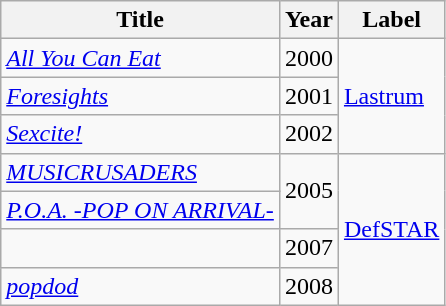<table class="wikitable">
<tr>
<th>Title</th>
<th>Year</th>
<th>Label</th>
</tr>
<tr>
<td><em><a href='#'>All You Can Eat</a></em></td>
<td>2000</td>
<td rowspan="3"><a href='#'>Lastrum</a></td>
</tr>
<tr>
<td><em><a href='#'>Foresights</a></em></td>
<td>2001</td>
</tr>
<tr>
<td><em><a href='#'>Sexcite!</a></em></td>
<td>2002</td>
</tr>
<tr>
<td><em><a href='#'>MUSICRUSADERS</a></em></td>
<td rowspan="2">2005</td>
<td rowspan="4"><a href='#'>DefSTAR</a></td>
</tr>
<tr>
<td><em><a href='#'>P.O.A. -POP ON ARRIVAL-</a></em></td>
</tr>
<tr>
<td></td>
<td>2007</td>
</tr>
<tr>
<td><em><a href='#'>popdod</a></em></td>
<td>2008</td>
</tr>
</table>
